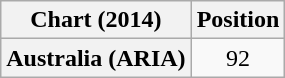<table class="wikitable plainrowheaders" style="text-align:center;">
<tr>
<th scope="col">Chart (2014)</th>
<th scope="col">Position</th>
</tr>
<tr>
<th scope="row">Australia (ARIA)</th>
<td>92</td>
</tr>
</table>
